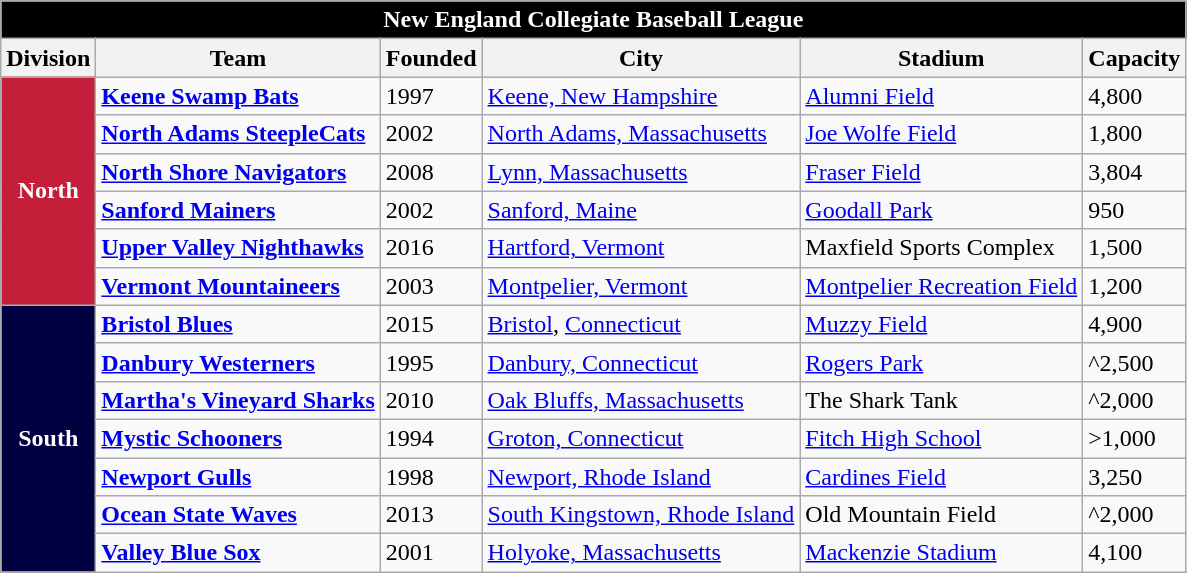<table class="wikitable">
<tr>
<th style="background:black; color:white;" colspan="6">New England Collegiate Baseball League</th>
</tr>
<tr>
<th>Division</th>
<th>Team</th>
<th>Founded</th>
<th>City</th>
<th>Stadium</th>
<th>Capacity</th>
</tr>
<tr>
<th rowspan="6" style="background:#c41e3b; color:white;">North</th>
<td><strong><a href='#'>Keene Swamp Bats</a></strong></td>
<td>1997</td>
<td><a href='#'>Keene, New Hampshire</a></td>
<td><a href='#'>Alumni Field</a></td>
<td>4,800</td>
</tr>
<tr>
<td><strong><a href='#'>North Adams SteepleCats</a></strong></td>
<td>2002</td>
<td><a href='#'>North Adams, Massachusetts</a></td>
<td><a href='#'>Joe Wolfe Field</a></td>
<td>1,800</td>
</tr>
<tr>
<td><strong><a href='#'>North Shore Navigators</a></strong></td>
<td>2008</td>
<td><a href='#'>Lynn, Massachusetts</a></td>
<td><a href='#'>Fraser Field</a></td>
<td>3,804</td>
</tr>
<tr>
<td><strong><a href='#'>Sanford Mainers</a></strong></td>
<td>2002</td>
<td><a href='#'>Sanford, Maine</a></td>
<td><a href='#'>Goodall Park</a></td>
<td>950</td>
</tr>
<tr>
<td><strong><a href='#'>Upper Valley Nighthawks</a></strong></td>
<td>2016</td>
<td><a href='#'>Hartford, Vermont</a></td>
<td>Maxfield Sports Complex</td>
<td>1,500</td>
</tr>
<tr>
<td><strong><a href='#'>Vermont Mountaineers</a></strong></td>
<td>2003</td>
<td><a href='#'>Montpelier, Vermont</a></td>
<td><a href='#'>Montpelier Recreation Field</a></td>
<td>1,200</td>
</tr>
<tr>
<th rowspan="7" style="background:#000040; color:white;">South</th>
<td><strong><a href='#'>Bristol Blues</a></strong></td>
<td>2015</td>
<td><a href='#'>Bristol</a>, <a href='#'>Connecticut</a></td>
<td><a href='#'>Muzzy Field</a></td>
<td>4,900</td>
</tr>
<tr>
<td><strong><a href='#'>Danbury Westerners</a></strong></td>
<td>1995</td>
<td><a href='#'>Danbury, Connecticut</a></td>
<td><a href='#'>Rogers Park</a></td>
<td>^2,500</td>
</tr>
<tr>
<td><strong><a href='#'>Martha's Vineyard Sharks</a></strong></td>
<td>2010</td>
<td><a href='#'>Oak Bluffs, Massachusetts</a></td>
<td>The Shark Tank</td>
<td>^2,000</td>
</tr>
<tr>
<td><strong><a href='#'>Mystic Schooners</a></strong></td>
<td>1994</td>
<td><a href='#'>Groton, Connecticut</a></td>
<td><a href='#'>Fitch High School</a></td>
<td>>1,000</td>
</tr>
<tr>
<td><strong><a href='#'>Newport Gulls</a></strong></td>
<td>1998</td>
<td><a href='#'>Newport, Rhode Island</a></td>
<td><a href='#'>Cardines Field</a></td>
<td>3,250</td>
</tr>
<tr>
<td><strong><a href='#'>Ocean State Waves</a></strong></td>
<td>2013</td>
<td><a href='#'>South Kingstown, Rhode Island</a></td>
<td>Old Mountain Field</td>
<td>^2,000</td>
</tr>
<tr>
<td><strong><a href='#'>Valley Blue Sox</a></strong></td>
<td>2001</td>
<td><a href='#'>Holyoke, Massachusetts</a></td>
<td><a href='#'>Mackenzie Stadium</a></td>
<td>4,100</td>
</tr>
</table>
